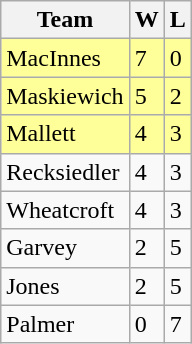<table class="wikitable" border="1">
<tr>
<th>Team</th>
<th>W</th>
<th>L</th>
</tr>
<tr bgcolor="#ffff9a">
<td>MacInnes</td>
<td>7</td>
<td>0</td>
</tr>
<tr bgcolor="#ffff9a">
<td>Maskiewich</td>
<td>5</td>
<td>2</td>
</tr>
<tr bgcolor="#ffff9a">
<td>Mallett</td>
<td>4</td>
<td>3</td>
</tr>
<tr>
<td>Recksiedler</td>
<td>4</td>
<td>3</td>
</tr>
<tr>
<td>Wheatcroft</td>
<td>4</td>
<td>3</td>
</tr>
<tr>
<td>Garvey</td>
<td>2</td>
<td>5</td>
</tr>
<tr>
<td>Jones</td>
<td>2</td>
<td>5</td>
</tr>
<tr>
<td>Palmer</td>
<td>0</td>
<td>7</td>
</tr>
</table>
